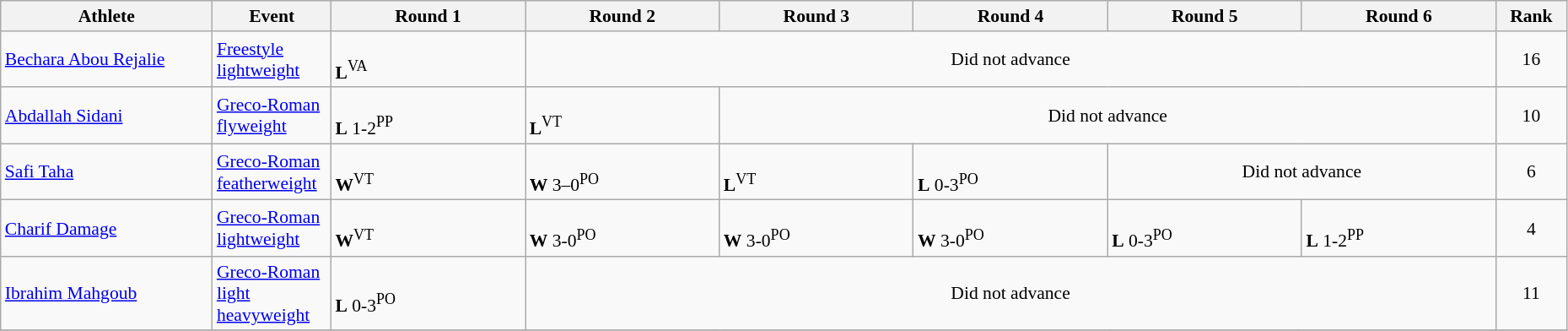<table class="wikitable" width="98%" style="text-align:left; font-size:90%">
<tr>
<th width="12%">Athlete</th>
<th width="5%">Event</th>
<th width="11%">Round 1</th>
<th width="11%">Round 2</th>
<th width="11%">Round 3</th>
<th width="11%">Round 4</th>
<th width="11%">Round 5</th>
<th width="11%">Round 6</th>
<th width="4%">Rank</th>
</tr>
<tr>
<td><a href='#'>Bechara Abou Rejalie</a></td>
<td><a href='#'>Freestyle lightweight</a></td>
<td><br><strong>L</strong><sup>VA</sup></td>
<td colspan=5 align=center>Did not advance</td>
<td align=center>16</td>
</tr>
<tr>
<td><a href='#'>Abdallah Sidani</a></td>
<td><a href='#'>Greco-Roman flyweight</a></td>
<td><br><strong>L</strong> 1-2<sup>PP</sup></td>
<td><br><strong>L</strong><sup>VT</sup></td>
<td colspan=4 align=center>Did not advance</td>
<td align=center>10</td>
</tr>
<tr>
<td><a href='#'>Safi Taha</a></td>
<td><a href='#'>Greco-Roman featherweight</a></td>
<td><br><strong>W</strong><sup>VT</sup></td>
<td><br><strong>W</strong> 3–0<sup>PO</sup></td>
<td><br><strong>L</strong><sup>VT</sup></td>
<td><br><strong>L</strong> 0-3<sup>PO</sup></td>
<td colspan=2 align=center>Did not advance</td>
<td align=center>6</td>
</tr>
<tr>
<td><a href='#'>Charif Damage</a></td>
<td><a href='#'>Greco-Roman lightweight</a></td>
<td><br><strong>W</strong><sup>VT</sup></td>
<td><br><strong>W</strong> 3-0<sup>PO</sup></td>
<td><br><strong>W</strong> 3-0<sup>PO</sup></td>
<td><br><strong>W</strong> 3-0<sup>PO</sup></td>
<td><br><strong>L</strong> 0-3<sup>PO</sup></td>
<td><br><strong>L</strong> 1-2<sup>PP</sup></td>
<td align=center>4</td>
</tr>
<tr>
<td><a href='#'>Ibrahim Mahgoub</a></td>
<td><a href='#'>Greco-Roman light heavyweight</a></td>
<td><br><strong>L</strong> 0-3<sup>PO</sup></td>
<td colspan=5 align=center>Did not advance</td>
<td align=center>11</td>
</tr>
<tr>
</tr>
</table>
